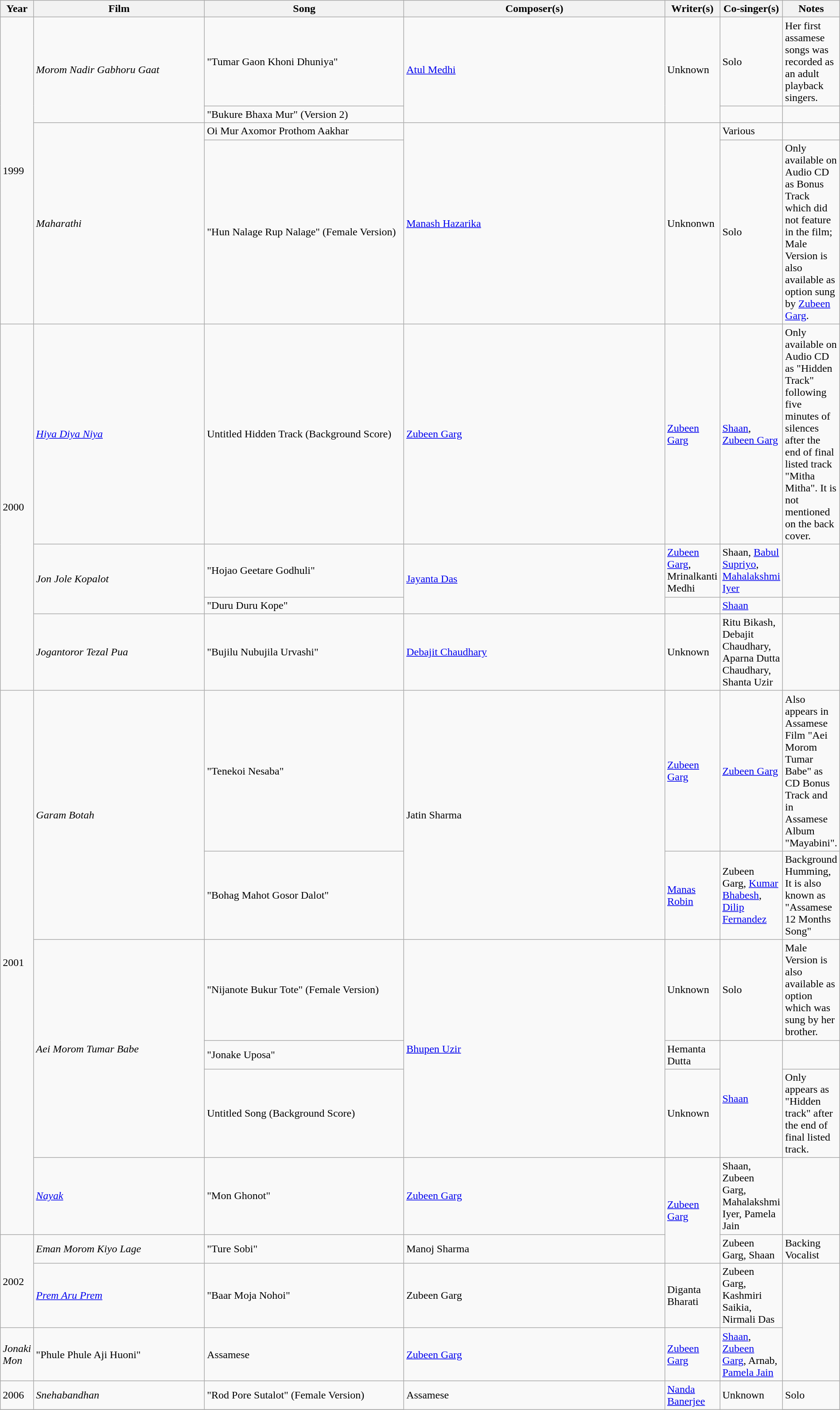<table class="wikitable plainrowheaders" style="width:100%;">
<tr>
<th>Year</th>
<th scope="col" style="width:25%;">Film</th>
<th scope="col" style="width:30%;">Song</th>
<th scope="col" style="width:40%;">Composer(s)</th>
<th scope="col" style="width:25%;">Writer(s)</th>
<th scope="col" style="width:20%;">Co-singer(s)</th>
<th scope="col" style="width:20%;">Notes</th>
</tr>
<tr>
<td rowspan="4">1999</td>
<td rowspan="2"><em>Morom Nadir Gabhoru Gaat</em></td>
<td>"Tumar Gaon Khoni Dhuniya"</td>
<td rowspan="2"><a href='#'>Atul Medhi</a></td>
<td rowspan="2">Unknown</td>
<td>Solo</td>
<td>Her first assamese songs was recorded as an adult playback singers.</td>
</tr>
<tr>
<td>"Bukure Bhaxa Mur" (Version 2)</td>
<td></td>
</tr>
<tr>
<td rowspan="2"><em>Maharathi</em></td>
<td>Oi Mur Axomor Prothom Aakhar</td>
<td rowspan="2"><a href='#'>Manash Hazarika</a></td>
<td rowspan="2">Unknonwn</td>
<td>Various</td>
<td></td>
</tr>
<tr>
<td>"Hun Nalage Rup Nalage" (Female Version)</td>
<td>Solo</td>
<td>Only available on Audio CD as Bonus Track which did not feature in the film; Male Version is also available as option sung by <a href='#'>Zubeen Garg</a>.</td>
</tr>
<tr>
<td rowspan="4">2000</td>
<td><em><a href='#'>Hiya Diya Niya</a></em></td>
<td>Untitled Hidden Track (Background Score)</td>
<td><a href='#'>Zubeen Garg</a></td>
<td><a href='#'>Zubeen Garg</a></td>
<td><a href='#'>Shaan</a>, <a href='#'>Zubeen Garg</a></td>
<td>Only available on Audio CD as "Hidden Track" following five minutes of silences after the end of final listed track "Mitha Mitha". It is not mentioned on the back cover.</td>
</tr>
<tr>
<td rowspan="2"><em>Jon Jole Kopalot</em></td>
<td>"Hojao Geetare Godhuli"</td>
<td rowspan="2"><a href='#'>Jayanta Das</a></td>
<td><a href='#'>Zubeen Garg</a>, Mrinalkanti Medhi</td>
<td>Shaan, <a href='#'>Babul Supriyo</a>, <a href='#'>Mahalakshmi Iyer</a></td>
<td></td>
</tr>
<tr>
<td>"Duru Duru Kope"</td>
<td></td>
<td><a href='#'>Shaan</a></td>
<td></td>
</tr>
<tr>
<td><em>Jogantoror Tezal Pua</em></td>
<td>"Bujilu Nubujila Urvashi"</td>
<td><a href='#'>Debajit Chaudhary</a></td>
<td>Unknown</td>
<td>Ritu Bikash, Debajit Chaudhary, Aparna Dutta Chaudhary, Shanta Uzir</td>
<td></td>
</tr>
<tr>
<td rowspan="6">2001</td>
<td rowspan="2"><em>Garam Botah</em></td>
<td>"Tenekoi Nesaba"</td>
<td rowspan="2">Jatin Sharma</td>
<td><a href='#'>Zubeen Garg</a></td>
<td><a href='#'>Zubeen Garg</a></td>
<td>Also appears in Assamese Film "Aei Morom Tumar Babe" as CD Bonus Track and in Assamese Album "Mayabini".</td>
</tr>
<tr>
<td>"Bohag Mahot Gosor Dalot"</td>
<td><a href='#'>Manas Robin</a></td>
<td>Zubeen Garg, <a href='#'>Kumar Bhabesh</a>, <a href='#'>Dilip Fernandez</a></td>
<td>Background Humming, It is also known as "Assamese 12 Months Song"</td>
</tr>
<tr>
<td rowspan="3"><em>Aei Morom Tumar Babe</em></td>
<td>"Nijanote Bukur Tote" (Female Version)</td>
<td rowspan="3"><a href='#'>Bhupen Uzir</a></td>
<td>Unknown</td>
<td>Solo</td>
<td>Male Version is also available as option which was sung by her brother.</td>
</tr>
<tr>
<td>"Jonake Uposa"</td>
<td>Hemanta Dutta</td>
<td rowspan="2"><a href='#'>Shaan</a></td>
<td></td>
</tr>
<tr>
<td>Untitled Song (Background Score)</td>
<td>Unknown</td>
<td>Only appears as "Hidden track" after the end of final listed track.</td>
</tr>
<tr>
<td><em><a href='#'>Nayak</a></em></td>
<td>"Mon Ghonot"</td>
<td><a href='#'>Zubeen Garg</a></td>
<td rowspan="2"><a href='#'>Zubeen Garg</a></td>
<td>Shaan, Zubeen Garg, Mahalakshmi Iyer, Pamela Jain</td>
<td></td>
</tr>
<tr>
<td rowspan="2">2002</td>
<td><em>Eman Morom Kiyo Lage</em></td>
<td>"Ture Sobi"</td>
<td>Manoj Sharma</td>
<td>Zubeen Garg, Shaan</td>
<td>Backing Vocalist</td>
</tr>
<tr>
<td><em><a href='#'>Prem Aru Prem</a></em></td>
<td>"Baar Moja Nohoi"</td>
<td>Zubeen Garg</td>
<td>Diganta Bharati</td>
<td>Zubeen Garg, Kashmiri Saikia, Nirmali Das</td>
</tr>
<tr>
<td><em>Jonaki Mon</em></td>
<td>"Phule Phule Aji Huoni"</td>
<td>Assamese</td>
<td><a href='#'>Zubeen Garg</a></td>
<td><a href='#'>Zubeen Garg</a></td>
<td><a href='#'>Shaan</a>, <a href='#'>Zubeen Garg</a>, Arnab, <a href='#'>Pamela Jain</a></td>
</tr>
<tr>
<td>2006</td>
<td><em>Snehabandhan</em></td>
<td>"Rod Pore Sutalot" (Female Version)</td>
<td rowspan="3">Assamese</td>
<td rowspan="2"><a href='#'>Nanda Banerjee</a></td>
<td rowspan="2">Unknown</td>
<td>Solo</td>
</tr>
<tr>
</tr>
</table>
